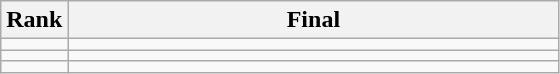<table class="wikitable">
<tr>
<th>Rank</th>
<th style="width: 20em">Final</th>
</tr>
<tr>
<td align="center"></td>
<td></td>
</tr>
<tr>
<td align="center"></td>
<td></td>
</tr>
<tr>
<td rowspan=1 align="center"></td>
<td></td>
</tr>
</table>
